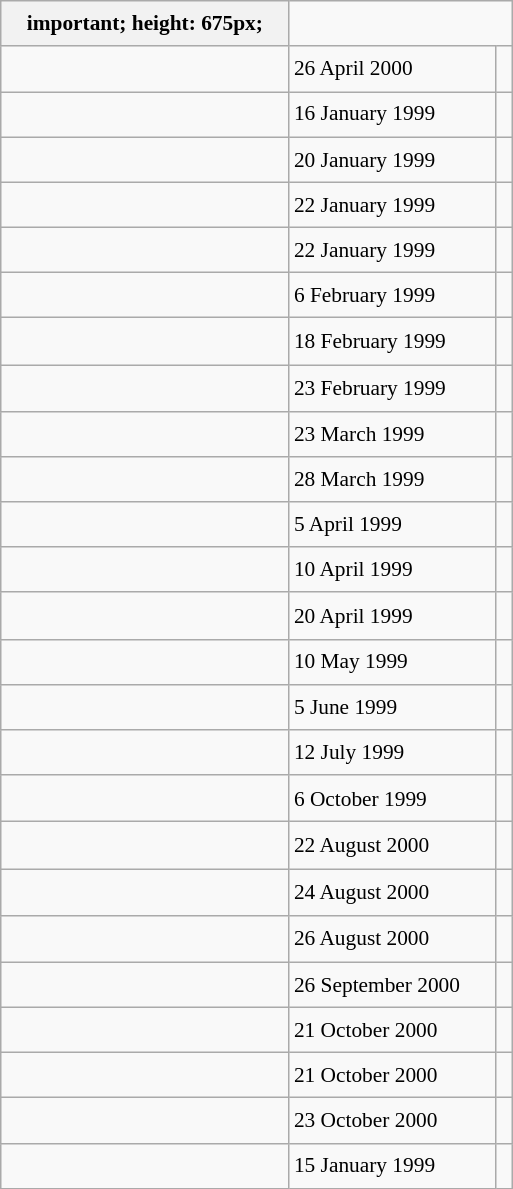<table class="wikitable" style="font-size: 89%; float: left; width: 24em; margin-right: 1em; line-height: 1.65em">
<tr>
<th>important; height: 675px;</th>
</tr>
<tr>
<td></td>
<td>26 April 2000</td>
<td><small></small></td>
</tr>
<tr>
<td></td>
<td>16 January 1999</td>
<td><small></small></td>
</tr>
<tr>
<td></td>
<td>20 January 1999</td>
<td><small></small></td>
</tr>
<tr>
<td></td>
<td>22 January 1999</td>
<td><small></small></td>
</tr>
<tr>
<td></td>
<td>22 January 1999</td>
<td><small></small></td>
</tr>
<tr>
<td></td>
<td>6 February 1999</td>
<td><small></small></td>
</tr>
<tr>
<td></td>
<td>18 February 1999</td>
<td><small></small> </td>
</tr>
<tr>
<td></td>
<td>23 February 1999</td>
<td><small></small> </td>
</tr>
<tr>
<td></td>
<td>23 March 1999</td>
<td><small></small></td>
</tr>
<tr>
<td></td>
<td>28 March 1999</td>
<td><small></small></td>
</tr>
<tr>
<td></td>
<td>5 April 1999</td>
<td><small></small></td>
</tr>
<tr>
<td></td>
<td>10 April 1999</td>
<td><small></small></td>
</tr>
<tr>
<td></td>
<td>20 April 1999</td>
<td><small></small> </td>
</tr>
<tr>
<td></td>
<td>10 May 1999</td>
<td><small></small></td>
</tr>
<tr>
<td></td>
<td>5 June 1999</td>
<td><small></small></td>
</tr>
<tr>
<td></td>
<td>12 July 1999</td>
<td><small></small></td>
</tr>
<tr>
<td></td>
<td>6 October 1999</td>
<td><small></small> </td>
</tr>
<tr>
<td></td>
<td>22 August 2000</td>
<td><small></small> </td>
</tr>
<tr>
<td></td>
<td>24 August 2000</td>
<td><small></small> </td>
</tr>
<tr>
<td></td>
<td>26 August 2000</td>
<td><small></small> </td>
</tr>
<tr>
<td></td>
<td>26 September 2000</td>
<td><small></small></td>
</tr>
<tr>
<td></td>
<td>21 October 2000</td>
<td><small></small></td>
</tr>
<tr>
<td></td>
<td>21 October 2000</td>
<td><small></small></td>
</tr>
<tr>
<td></td>
<td>23 October 2000</td>
<td><small></small></td>
</tr>
<tr>
<td></td>
<td>15 January 1999</td>
<td><small></small></td>
</tr>
</table>
